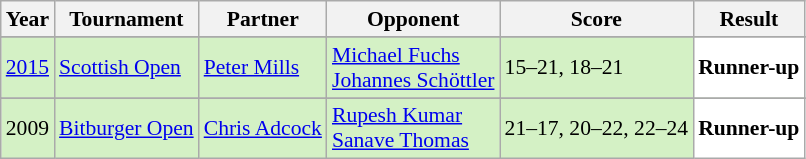<table class="sortable wikitable" style="font-size: 90%;">
<tr>
<th>Year</th>
<th>Tournament</th>
<th>Partner</th>
<th>Opponent</th>
<th>Score</th>
<th>Result</th>
</tr>
<tr>
</tr>
<tr style="background:#D4F1C5">
<td align="center"><a href='#'>2015</a></td>
<td align="left"><a href='#'>Scottish Open</a></td>
<td align="left"> <a href='#'>Peter Mills</a></td>
<td align="left"> <a href='#'>Michael Fuchs</a><br> <a href='#'>Johannes Schöttler</a></td>
<td align="left">15–21, 18–21</td>
<td style="text-align:left; background:white"> <strong>Runner-up</strong></td>
</tr>
<tr>
</tr>
<tr style="background:#D4F1C5">
<td align="center">2009</td>
<td align="left"><a href='#'>Bitburger Open</a></td>
<td align="left"> <a href='#'>Chris Adcock</a></td>
<td align="left"> <a href='#'>Rupesh Kumar</a><br> <a href='#'>Sanave Thomas</a></td>
<td align="left">21–17, 20–22, 22–24</td>
<td style="text-align:left; background:white"> <strong>Runner-up</strong></td>
</tr>
</table>
